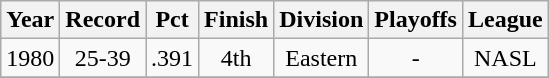<table class="wikitable">
<tr style="background: #F2F2F2;">
<th>Year</th>
<th>Record</th>
<th>Pct</th>
<th>Finish</th>
<th>Division</th>
<th>Playoffs</th>
<th>League</th>
</tr>
<tr align=center>
<td>1980</td>
<td>25-39</td>
<td>.391</td>
<td>4th</td>
<td>Eastern</td>
<td>-</td>
<td>NASL</td>
</tr>
<tr align=center>
</tr>
</table>
